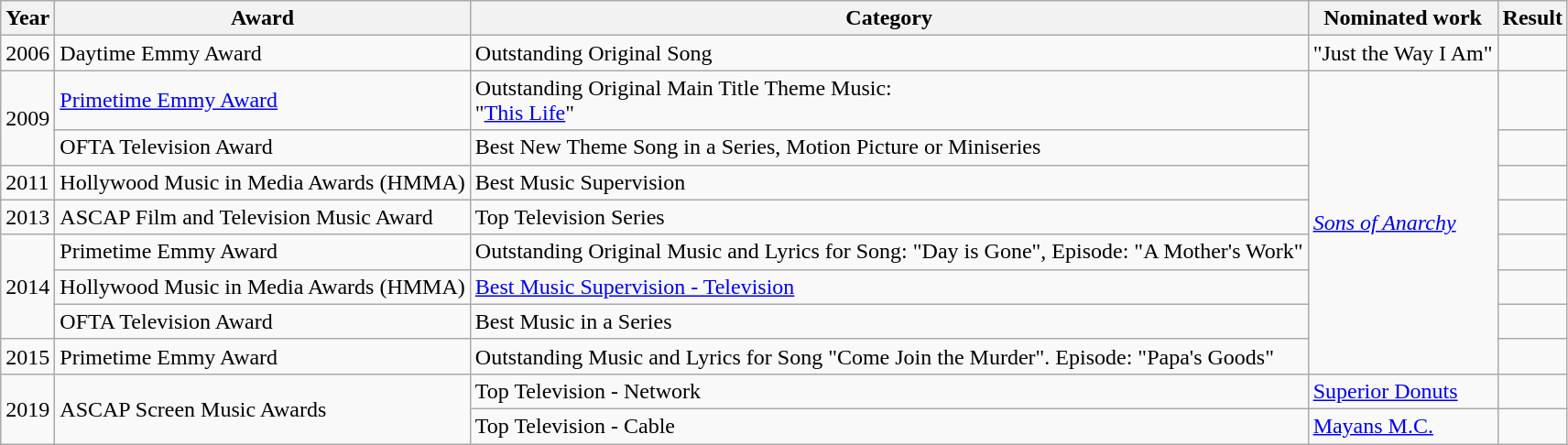<table class="wikitable">
<tr>
<th>Year</th>
<th>Award</th>
<th>Category</th>
<th>Nominated work</th>
<th>Result</th>
</tr>
<tr>
<td>2006</td>
<td>Daytime Emmy Award</td>
<td>Outstanding Original Song</td>
<td>"Just the Way I Am"</td>
<td></td>
</tr>
<tr>
<td rowspan="2">2009</td>
<td><a href='#'>Primetime Emmy Award</a></td>
<td>Outstanding Original Main Title Theme Music:<br>"<a href='#'>This Life</a>"</td>
<td rowspan="8"><em><a href='#'>Sons of Anarchy</a></em></td>
<td></td>
</tr>
<tr>
<td>OFTA Television Award</td>
<td>Best New Theme Song in a Series, Motion Picture or Miniseries</td>
<td></td>
</tr>
<tr>
<td>2011</td>
<td>Hollywood Music in Media Awards (HMMA)</td>
<td>Best Music Supervision</td>
<td></td>
</tr>
<tr>
<td>2013</td>
<td>ASCAP Film and Television Music Award</td>
<td>Top Television Series</td>
<td></td>
</tr>
<tr>
<td rowspan="3">2014</td>
<td>Primetime Emmy Award</td>
<td>Outstanding Original Music and Lyrics for Song: "Day is Gone", Episode: "A Mother's Work"</td>
<td></td>
</tr>
<tr>
<td>Hollywood Music in Media Awards (HMMA)</td>
<td><a href='#'>Best Music Supervision - Television</a></td>
<td></td>
</tr>
<tr>
<td>OFTA Television Award</td>
<td>Best Music in a Series</td>
<td></td>
</tr>
<tr>
<td>2015</td>
<td>Primetime Emmy Award</td>
<td>Outstanding Music and Lyrics for Song "Come Join the Murder". Episode: "Papa's Goods"</td>
<td></td>
</tr>
<tr>
<td rowspan="2">2019</td>
<td rowspan="2">ASCAP Screen Music Awards</td>
<td>Top Television - Network</td>
<td><a href='#'>Superior Donuts</a></td>
<td></td>
</tr>
<tr>
<td>Top Television - Cable</td>
<td><a href='#'>Mayans M.C.</a></td>
<td></td>
</tr>
</table>
